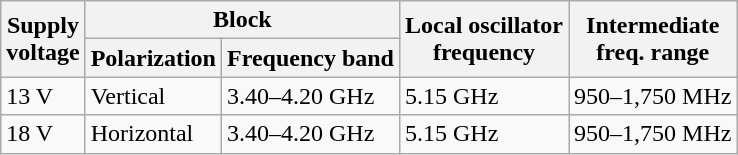<table class="wikitable">
<tr>
<th rowspan=2>Supply <br>voltage</th>
<th colspan=2>Block</th>
<th rowspan=2>Local oscillator <br>frequency</th>
<th rowspan=2>Intermediate <br>freq. range</th>
</tr>
<tr>
<th>Polarization</th>
<th>Frequency band</th>
</tr>
<tr>
<td>13 V</td>
<td>Vertical</td>
<td>3.40–4.20 GHz</td>
<td>5.15 GHz</td>
<td>950–1,750 MHz</td>
</tr>
<tr>
<td>18 V</td>
<td>Horizontal</td>
<td>3.40–4.20 GHz</td>
<td>5.15 GHz</td>
<td>950–1,750 MHz</td>
</tr>
</table>
